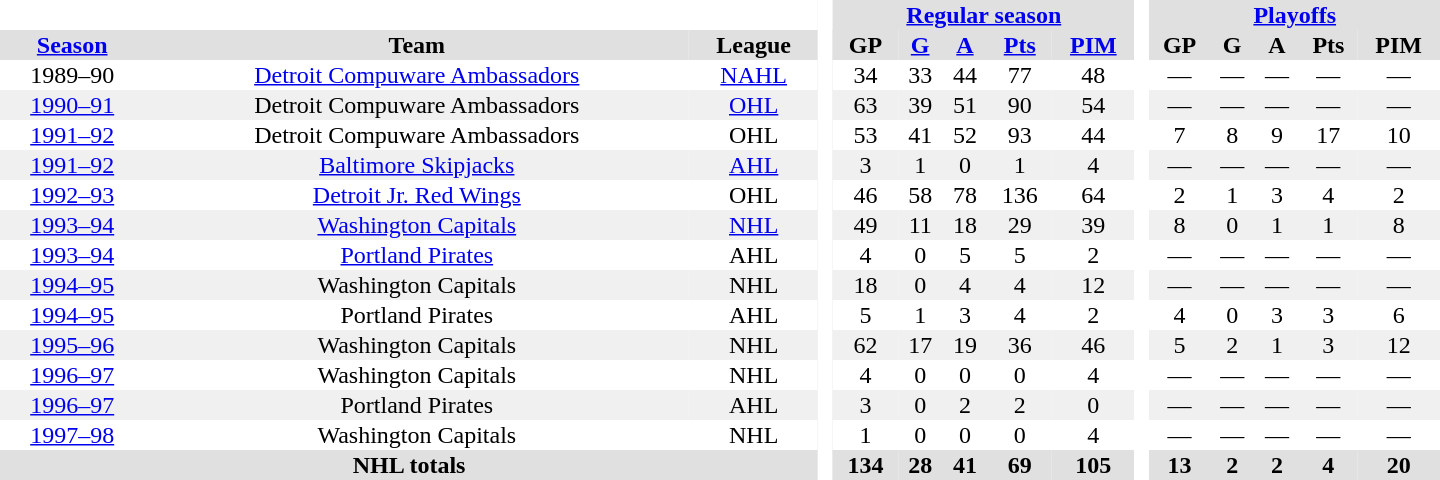<table border="0" cellpadding="1" cellspacing="0" style="text-align:center; width:60em">
<tr bgcolor="#e0e0e0">
<th colspan="3" bgcolor="#ffffff"> </th>
<th rowspan="99" bgcolor="#ffffff"> </th>
<th colspan="5"><a href='#'>Regular season</a></th>
<th rowspan="99" bgcolor="#ffffff"> </th>
<th colspan="5"><a href='#'>Playoffs</a></th>
</tr>
<tr bgcolor="#e0e0e0">
<th><a href='#'>Season</a></th>
<th>Team</th>
<th>League</th>
<th>GP</th>
<th><a href='#'>G</a></th>
<th><a href='#'>A</a></th>
<th><a href='#'>Pts</a></th>
<th><a href='#'>PIM</a></th>
<th>GP</th>
<th>G</th>
<th>A</th>
<th>Pts</th>
<th>PIM</th>
</tr>
<tr>
<td>1989–90</td>
<td><a href='#'>Detroit Compuware Ambassadors</a></td>
<td><a href='#'>NAHL</a></td>
<td>34</td>
<td>33</td>
<td>44</td>
<td>77</td>
<td>48</td>
<td>—</td>
<td>—</td>
<td>—</td>
<td>—</td>
<td>—</td>
</tr>
<tr bgcolor="#f0f0f0">
<td><a href='#'>1990–91</a></td>
<td>Detroit Compuware Ambassadors</td>
<td><a href='#'>OHL</a></td>
<td>63</td>
<td>39</td>
<td>51</td>
<td>90</td>
<td>54</td>
<td>—</td>
<td>—</td>
<td>—</td>
<td>—</td>
<td>—</td>
</tr>
<tr>
<td><a href='#'>1991–92</a></td>
<td>Detroit Compuware Ambassadors</td>
<td>OHL</td>
<td>53</td>
<td>41</td>
<td>52</td>
<td>93</td>
<td>44</td>
<td>7</td>
<td>8</td>
<td>9</td>
<td>17</td>
<td>10</td>
</tr>
<tr bgcolor="#f0f0f0">
<td><a href='#'>1991–92</a></td>
<td><a href='#'>Baltimore Skipjacks</a></td>
<td><a href='#'>AHL</a></td>
<td>3</td>
<td>1</td>
<td>0</td>
<td>1</td>
<td>4</td>
<td>—</td>
<td>—</td>
<td>—</td>
<td>—</td>
<td>—</td>
</tr>
<tr>
<td><a href='#'>1992–93</a></td>
<td><a href='#'>Detroit Jr. Red Wings</a></td>
<td>OHL</td>
<td>46</td>
<td>58</td>
<td>78</td>
<td>136</td>
<td>64</td>
<td>2</td>
<td>1</td>
<td>3</td>
<td>4</td>
<td>2</td>
</tr>
<tr bgcolor="#f0f0f0">
<td><a href='#'>1993–94</a></td>
<td><a href='#'>Washington Capitals</a></td>
<td><a href='#'>NHL</a></td>
<td>49</td>
<td>11</td>
<td>18</td>
<td>29</td>
<td>39</td>
<td>8</td>
<td>0</td>
<td>1</td>
<td>1</td>
<td>8</td>
</tr>
<tr>
<td><a href='#'>1993–94</a></td>
<td><a href='#'>Portland Pirates</a></td>
<td>AHL</td>
<td>4</td>
<td>0</td>
<td>5</td>
<td>5</td>
<td>2</td>
<td>—</td>
<td>—</td>
<td>—</td>
<td>—</td>
<td>—</td>
</tr>
<tr bgcolor="#f0f0f0">
<td><a href='#'>1994–95</a></td>
<td>Washington Capitals</td>
<td>NHL</td>
<td>18</td>
<td>0</td>
<td>4</td>
<td>4</td>
<td>12</td>
<td>—</td>
<td>—</td>
<td>—</td>
<td>—</td>
<td>—</td>
</tr>
<tr>
<td><a href='#'>1994–95</a></td>
<td>Portland Pirates</td>
<td>AHL</td>
<td>5</td>
<td>1</td>
<td>3</td>
<td>4</td>
<td>2</td>
<td>4</td>
<td>0</td>
<td>3</td>
<td>3</td>
<td>6</td>
</tr>
<tr bgcolor="#f0f0f0">
<td><a href='#'>1995–96</a></td>
<td>Washington Capitals</td>
<td>NHL</td>
<td>62</td>
<td>17</td>
<td>19</td>
<td>36</td>
<td>46</td>
<td>5</td>
<td>2</td>
<td>1</td>
<td>3</td>
<td>12</td>
</tr>
<tr>
<td><a href='#'>1996–97</a></td>
<td>Washington Capitals</td>
<td>NHL</td>
<td>4</td>
<td>0</td>
<td>0</td>
<td>0</td>
<td>4</td>
<td>—</td>
<td>—</td>
<td>—</td>
<td>—</td>
<td>—</td>
</tr>
<tr bgcolor="#f0f0f0">
<td><a href='#'>1996–97</a></td>
<td>Portland Pirates</td>
<td>AHL</td>
<td>3</td>
<td>0</td>
<td>2</td>
<td>2</td>
<td>0</td>
<td>—</td>
<td>—</td>
<td>—</td>
<td>—</td>
<td>—</td>
</tr>
<tr>
<td><a href='#'>1997–98</a></td>
<td>Washington Capitals</td>
<td>NHL</td>
<td>1</td>
<td>0</td>
<td>0</td>
<td>0</td>
<td>4</td>
<td>—</td>
<td>—</td>
<td>—</td>
<td>—</td>
<td>—</td>
</tr>
<tr bgcolor="#e0e0e0">
<th colspan="3">NHL totals</th>
<th>134</th>
<th>28</th>
<th>41</th>
<th>69</th>
<th>105</th>
<th>13</th>
<th>2</th>
<th>2</th>
<th>4</th>
<th>20</th>
</tr>
</table>
